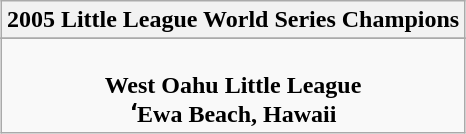<table class="wikitable" style="text-align: center; margin: 0 auto;">
<tr>
<th>2005 Little League World Series Champions</th>
</tr>
<tr>
</tr>
<tr>
<td><br><strong>West Oahu Little League</strong><br><strong>ʻEwa Beach, Hawaii</strong></td>
</tr>
</table>
